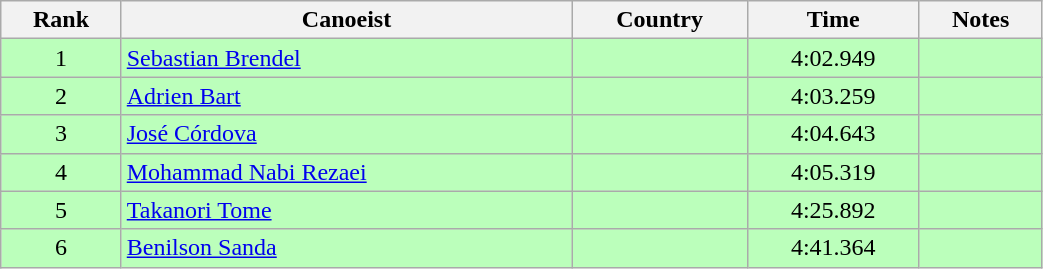<table class="wikitable" style="text-align:center;width: 55%">
<tr>
<th>Rank</th>
<th>Canoeist</th>
<th>Country</th>
<th>Time</th>
<th>Notes</th>
</tr>
<tr bgcolor=bbffbb>
<td>1</td>
<td align="left"><a href='#'>Sebastian Brendel</a></td>
<td align="left"></td>
<td>4:02.949</td>
<td></td>
</tr>
<tr bgcolor=bbffbb>
<td>2</td>
<td align="left"><a href='#'>Adrien Bart</a></td>
<td align="left"></td>
<td>4:03.259</td>
<td></td>
</tr>
<tr bgcolor=bbffbb>
<td>3</td>
<td align="left"><a href='#'>José Córdova</a></td>
<td align="left"></td>
<td>4:04.643</td>
<td></td>
</tr>
<tr bgcolor=bbffbb>
<td>4</td>
<td align="left"><a href='#'>Mohammad Nabi Rezaei</a></td>
<td align="left"></td>
<td>4:05.319</td>
<td></td>
</tr>
<tr bgcolor=bbffbb>
<td>5</td>
<td align="left"><a href='#'>Takanori Tome</a></td>
<td align="left"></td>
<td>4:25.892</td>
<td></td>
</tr>
<tr bgcolor=bbffbb>
<td>6</td>
<td align="left"><a href='#'>Benilson Sanda</a></td>
<td align="left"></td>
<td>4:41.364</td>
<td></td>
</tr>
</table>
